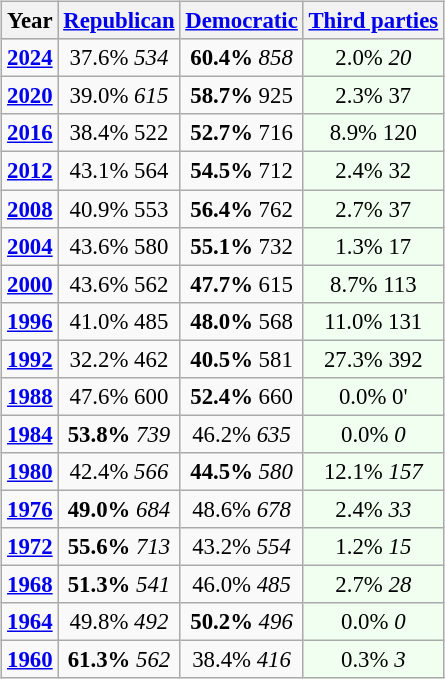<table class="wikitable" style="float:right; font-size:95%;">
<tr bgcolor=lightgrey>
<th>Year</th>
<th><a href='#'>Republican</a></th>
<th><a href='#'>Democratic</a></th>
<th><a href='#'>Third parties</a></th>
</tr>
<tr>
<td style="text-align:center;" ><strong><a href='#'>2024</a></strong></td>
<td style="text-align:center;" >37.6% <em>534</em></td>
<td style="text-align:center;" ><strong>60.4%</strong> <em>858</em></td>
<td style="text-align:center; background:honeyDew;">2.0% <em>20</em></td>
</tr>
<tr>
<td style="text-align:center;" ><strong><a href='#'>2020</a></strong></td>
<td style="text-align:center;" >39.0% <em>615</td>
<td style="text-align:center;" ><strong>58.7%</strong> </em>925<em></td>
<td style="text-align:center; background:honeyDew;">2.3% </em>37<em></td>
</tr>
<tr>
<td style="text-align:center;" ><strong><a href='#'>2016</a></strong></td>
<td style="text-align:center;" >38.4% </em>522<em></td>
<td style="text-align:center;" ><strong>52.7%</strong> </em>716<em></td>
<td style="text-align:center; background:honeyDew;">8.9% </em>120<em></td>
</tr>
<tr>
<td style="text-align:center;" ><strong><a href='#'>2012</a></strong></td>
<td style="text-align:center;" >43.1% </em>564<em></td>
<td style="text-align:center;" ><strong>54.5%</strong> </em>712<em></td>
<td style="text-align:center; background:honeyDew;">2.4% </em>32<em></td>
</tr>
<tr>
<td style="text-align:center;" ><strong><a href='#'>2008</a></strong></td>
<td style="text-align:center;" >40.9% </em>553<em></td>
<td style="text-align:center;" ><strong>56.4%</strong> </em>762<em></td>
<td style="text-align:center; background:honeyDew;">2.7% </em>37<em></td>
</tr>
<tr>
<td style="text-align:center;" ><strong><a href='#'>2004</a></strong></td>
<td style="text-align:center;" >43.6% </em>580<em></td>
<td style="text-align:center;" ><strong>55.1%</strong> </em>732<em></td>
<td style="text-align:center; background:honeyDew;">1.3% </em>17<em></td>
</tr>
<tr>
<td style="text-align:center;" ><strong><a href='#'>2000</a></strong></td>
<td style="text-align:center;" >43.6% </em>562<em></td>
<td style="text-align:center;" ><strong>47.7%</strong> </em>615<em></td>
<td style="text-align:center; background:honeyDew;">8.7% </em>113<em></td>
</tr>
<tr>
<td style="text-align:center;" ><strong><a href='#'>1996</a></strong></td>
<td style="text-align:center;" >41.0% </em>485<em></td>
<td style="text-align:center;" ><strong>48.0%</strong> </em>568<em></td>
<td style="text-align:center; background:honeyDew;">11.0% </em>131<em></td>
</tr>
<tr>
<td style="text-align:center;" ><strong><a href='#'>1992</a></strong></td>
<td style="text-align:center;" >32.2% </em>462<em></td>
<td style="text-align:center;" ><strong>40.5%</strong> </em>581<em></td>
<td style="text-align:center; background:honeyDew;">27.3% </em>392<em></td>
</tr>
<tr>
<td style="text-align:center;" ><strong><a href='#'>1988</a></strong></td>
<td style="text-align:center;" >47.6% </em>600<em></td>
<td style="text-align:center;" ><strong>52.4%</strong> </em>660<em></td>
<td style="text-align:center; background:honeyDew;">0.0% </em>0'</td>
</tr>
<tr>
<td style="text-align:center;" ><strong><a href='#'>1984</a></strong></td>
<td style="text-align:center;" ><strong>53.8%</strong> <em>739</em></td>
<td style="text-align:center;" >46.2% <em>635</em></td>
<td style="text-align:center; background:honeyDew;">0.0% <em>0</em></td>
</tr>
<tr>
<td style="text-align:center;" ><strong><a href='#'>1980</a></strong></td>
<td style="text-align:center;" >42.4% <em>566</em></td>
<td style="text-align:center;" ><strong>44.5%</strong> <em>580</em></td>
<td style="text-align:center; background:honeyDew;">12.1% <em>157</em></td>
</tr>
<tr>
<td style="text-align:center;" ><strong><a href='#'>1976</a></strong></td>
<td style="text-align:center;" ><strong>49.0%</strong> <em>684</em></td>
<td style="text-align:center;" >48.6% <em>678</em></td>
<td style="text-align:center; background:honeyDew;">2.4% <em>33</em></td>
</tr>
<tr>
<td style="text-align:center;" ><strong><a href='#'>1972</a></strong></td>
<td style="text-align:center;" ><strong>55.6%</strong> <em>713</em></td>
<td style="text-align:center;" >43.2% <em>554</em></td>
<td style="text-align:center; background:honeyDew;">1.2% <em>15</em></td>
</tr>
<tr>
<td style="text-align:center;" ><strong><a href='#'>1968</a></strong></td>
<td style="text-align:center;" ><strong>51.3%</strong> <em>541</em></td>
<td style="text-align:center;" >46.0% <em>485</em></td>
<td style="text-align:center; background:honeyDew;">2.7% <em>28</em></td>
</tr>
<tr>
<td style="text-align:center;" ><strong><a href='#'>1964</a></strong></td>
<td style="text-align:center;" >49.8% <em>492</em></td>
<td style="text-align:center;" ><strong>50.2%</strong> <em>496</em></td>
<td style="text-align:center; background:honeyDew;">0.0% <em>0</em></td>
</tr>
<tr>
<td style="text-align:center;" ><strong><a href='#'>1960</a></strong></td>
<td style="text-align:center;" ><strong>61.3%</strong> <em>562</em></td>
<td style="text-align:center;" >38.4% <em>416</em></td>
<td style="text-align:center; background:honeyDew;">0.3% <em>3</em></td>
</tr>
</table>
